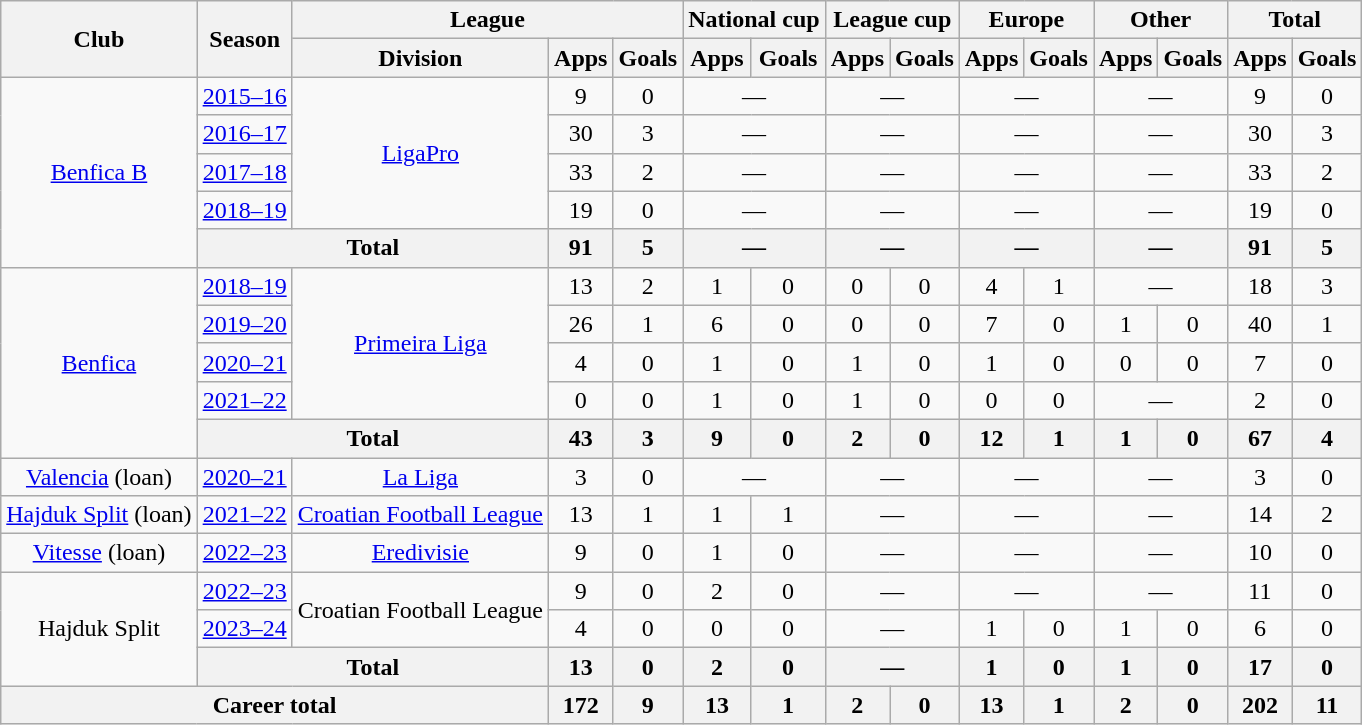<table class="wikitable" style="text-align: center;">
<tr>
<th rowspan="2">Club</th>
<th rowspan="2">Season</th>
<th colspan="3">League</th>
<th colspan="2">National cup</th>
<th colspan="2">League cup</th>
<th colspan="2">Europe</th>
<th colspan="2">Other</th>
<th colspan="2">Total</th>
</tr>
<tr>
<th>Division</th>
<th>Apps</th>
<th>Goals</th>
<th>Apps</th>
<th>Goals</th>
<th>Apps</th>
<th>Goals</th>
<th>Apps</th>
<th>Goals</th>
<th>Apps</th>
<th>Goals</th>
<th>Apps</th>
<th>Goals</th>
</tr>
<tr>
<td rowspan="5"><a href='#'>Benfica B</a></td>
<td><a href='#'>2015–16</a></td>
<td rowspan="4"><a href='#'>LigaPro</a></td>
<td>9</td>
<td>0</td>
<td colspan="2">—</td>
<td colspan="2">—</td>
<td colspan="2">—</td>
<td colspan="2">—</td>
<td>9</td>
<td>0</td>
</tr>
<tr>
<td><a href='#'>2016–17</a></td>
<td>30</td>
<td>3</td>
<td colspan="2">—</td>
<td colspan="2">—</td>
<td colspan="2">—</td>
<td colspan="2">—</td>
<td>30</td>
<td>3</td>
</tr>
<tr>
<td><a href='#'>2017–18</a></td>
<td>33</td>
<td>2</td>
<td colspan="2">—</td>
<td colspan="2">—</td>
<td colspan="2">—</td>
<td colspan="2">—</td>
<td>33</td>
<td>2</td>
</tr>
<tr>
<td><a href='#'>2018–19</a></td>
<td>19</td>
<td>0</td>
<td colspan="2">—</td>
<td colspan="2">—</td>
<td colspan="2">—</td>
<td colspan="2">—</td>
<td>19</td>
<td>0</td>
</tr>
<tr>
<th colspan="2">Total</th>
<th>91</th>
<th>5</th>
<th colspan="2">—</th>
<th colspan="2">—</th>
<th colspan="2">—</th>
<th colspan="2">—</th>
<th>91</th>
<th>5</th>
</tr>
<tr>
<td rowspan="5"><a href='#'>Benfica</a></td>
<td><a href='#'>2018–19</a></td>
<td rowspan="4"><a href='#'>Primeira Liga</a></td>
<td>13</td>
<td>2</td>
<td>1</td>
<td>0</td>
<td>0</td>
<td>0</td>
<td>4</td>
<td>1</td>
<td colspan="2">—</td>
<td>18</td>
<td>3</td>
</tr>
<tr>
<td><a href='#'>2019–20</a></td>
<td>26</td>
<td>1</td>
<td>6</td>
<td>0</td>
<td>0</td>
<td>0</td>
<td>7</td>
<td>0</td>
<td>1</td>
<td>0</td>
<td>40</td>
<td>1</td>
</tr>
<tr>
<td><a href='#'>2020–21</a></td>
<td>4</td>
<td>0</td>
<td>1</td>
<td>0</td>
<td>1</td>
<td>0</td>
<td>1</td>
<td>0</td>
<td>0</td>
<td>0</td>
<td>7</td>
<td>0</td>
</tr>
<tr>
<td><a href='#'>2021–22</a></td>
<td>0</td>
<td>0</td>
<td>1</td>
<td>0</td>
<td>1</td>
<td>0</td>
<td>0</td>
<td>0</td>
<td colspan="2">—</td>
<td>2</td>
<td>0</td>
</tr>
<tr>
<th colspan=2>Total</th>
<th>43</th>
<th>3</th>
<th>9</th>
<th>0</th>
<th>2</th>
<th>0</th>
<th>12</th>
<th>1</th>
<th>1</th>
<th>0</th>
<th>67</th>
<th>4</th>
</tr>
<tr>
<td><a href='#'>Valencia</a> (loan)</td>
<td><a href='#'>2020–21</a></td>
<td><a href='#'>La Liga</a></td>
<td>3</td>
<td>0</td>
<td colspan="2">—</td>
<td colspan="2">—</td>
<td colspan="2">—</td>
<td colspan="2">—</td>
<td>3</td>
<td>0</td>
</tr>
<tr>
<td><a href='#'>Hajduk Split</a> (loan)</td>
<td><a href='#'>2021–22</a></td>
<td><a href='#'>Croatian Football League</a></td>
<td>13</td>
<td>1</td>
<td>1</td>
<td>1</td>
<td colspan="2">—</td>
<td colspan="2">—</td>
<td colspan="2">—</td>
<td>14</td>
<td>2</td>
</tr>
<tr>
<td><a href='#'>Vitesse</a> (loan)</td>
<td><a href='#'>2022–23</a></td>
<td><a href='#'>Eredivisie</a></td>
<td>9</td>
<td>0</td>
<td>1</td>
<td>0</td>
<td colspan="2">—</td>
<td colspan="2">—</td>
<td colspan="2">—</td>
<td>10</td>
<td>0</td>
</tr>
<tr>
<td rowspan="3">Hajduk Split</td>
<td><a href='#'>2022–23</a></td>
<td rowspan="2">Croatian Football League</td>
<td>9</td>
<td>0</td>
<td>2</td>
<td>0</td>
<td colspan="2">—</td>
<td colspan="2">—</td>
<td colspan="2">—</td>
<td>11</td>
<td>0</td>
</tr>
<tr>
<td><a href='#'>2023–24</a></td>
<td>4</td>
<td>0</td>
<td>0</td>
<td>0</td>
<td colspan="2">—</td>
<td>1</td>
<td>0</td>
<td>1</td>
<td>0</td>
<td>6</td>
<td>0</td>
</tr>
<tr>
<th colspan=2>Total</th>
<th>13</th>
<th>0</th>
<th>2</th>
<th>0</th>
<th colspan="2">—</th>
<th>1</th>
<th>0</th>
<th>1</th>
<th>0</th>
<th>17</th>
<th>0</th>
</tr>
<tr>
<th colspan="3">Career total</th>
<th>172</th>
<th>9</th>
<th>13</th>
<th>1</th>
<th>2</th>
<th>0</th>
<th>13</th>
<th>1</th>
<th>2</th>
<th>0</th>
<th>202</th>
<th>11</th>
</tr>
</table>
